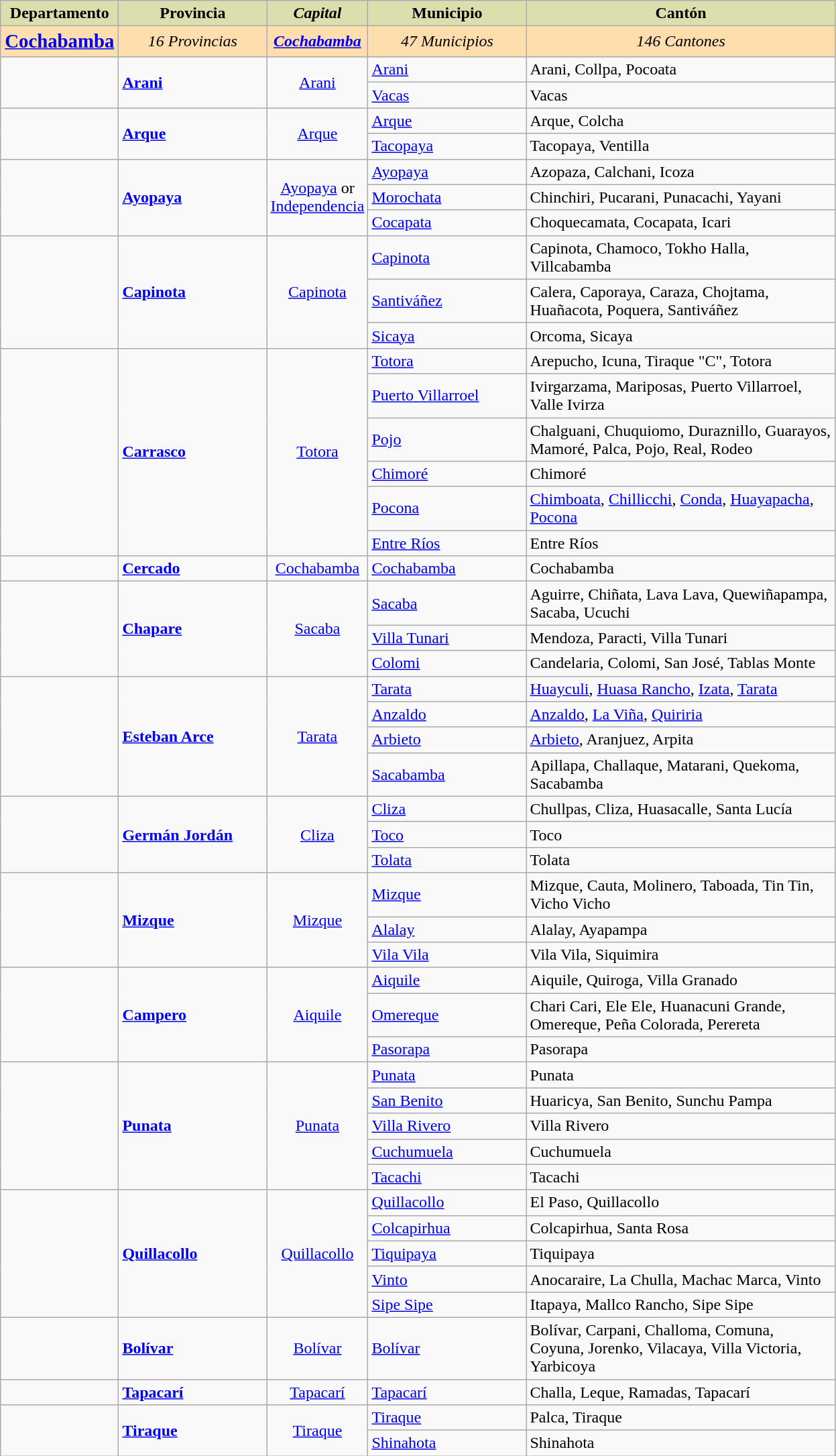<table class="wikitable">
<tr>
<th style="width:100px; background:#dddead;"><strong>Departamento</strong></th>
<th style="width:140px; background:#dddead;"><strong>Provincia</strong></th>
<th style="width:80px; background:#dddead;"><em>Capital</em></th>
<th style="width:150px; background:#dddead;"><strong>Municipio</strong></th>
<th style="width:300px; background:#dddead;"><strong>Cantón</strong></th>
</tr>
<tr>
<td style="text-align:left; background:#ffdead; font-size:larger;"><strong><a href='#'>Cochabamba</a></strong></td>
<td style="background:#ffdead; text-align:center;"><em>16 Provincias</em></td>
<td style="background:#ffdead; text-align:center;"><strong><em><a href='#'>Cochabamba</a></em></strong></td>
<td style="background:#ffdead; text-align:center;"><em>47 Municipios</em></td>
<td style="background:#ffdead; text-align:center;"><em>146 Cantones</em></td>
</tr>
<tr>
<td rowspan=2></td>
<td rowspan=2><strong><a href='#'>Arani</a></strong></td>
<td rowspan="2" style="text-align:center;"><a href='#'>Arani</a></td>
<td><a href='#'>Arani</a></td>
<td>Arani, Collpa, Pocoata</td>
</tr>
<tr>
<td><a href='#'>Vacas</a></td>
<td>Vacas</td>
</tr>
<tr>
<td rowspan=2></td>
<td rowspan=2><strong><a href='#'>Arque</a></strong></td>
<td style="text-align:center;" rowspan="2"><a href='#'>Arque</a></td>
<td><a href='#'>Arque</a></td>
<td>Arque, Colcha</td>
</tr>
<tr>
<td><a href='#'>Tacopaya</a></td>
<td>Tacopaya, Ventilla</td>
</tr>
<tr>
<td rowspan=3></td>
<td rowspan=3><strong><a href='#'>Ayopaya</a></strong></td>
<td style="text-align:center;" rowspan="3"><a href='#'>Ayopaya</a> or <a href='#'>Independencia</a></td>
<td><a href='#'>Ayopaya</a></td>
<td>Azopaza, Calchani, Icoza</td>
</tr>
<tr>
<td><a href='#'>Morochata</a></td>
<td>Chinchiri, Pucarani, Punacachi, Yayani</td>
</tr>
<tr>
<td><a href='#'>Cocapata</a></td>
<td>Choquecamata, Cocapata, Icari</td>
</tr>
<tr>
<td rowspan=3></td>
<td rowspan=3><strong><a href='#'>Capinota</a></strong></td>
<td style="text-align:center;" rowspan="3"><a href='#'>Capinota</a></td>
<td><a href='#'>Capinota</a></td>
<td>Capinota, Chamoco, Tokho Halla, Villcabamba</td>
</tr>
<tr>
<td><a href='#'>Santiváñez</a></td>
<td>Calera, Caporaya, Caraza, Chojtama, Huañacota, Poquera, Santiváñez</td>
</tr>
<tr>
<td><a href='#'>Sicaya</a></td>
<td>Orcoma, Sicaya</td>
</tr>
<tr>
<td rowspan=6></td>
<td rowspan=6><strong><a href='#'>Carrasco</a></strong></td>
<td style="text-align:center;" rowspan="6"><a href='#'>Totora</a></td>
<td><a href='#'>Totora</a></td>
<td>Arepucho, Icuna, Tiraque "C", Totora</td>
</tr>
<tr>
<td><a href='#'>Puerto Villarroel</a></td>
<td>Ivirgarzama, Mariposas, Puerto Villarroel, Valle Ivirza</td>
</tr>
<tr>
<td><a href='#'>Pojo</a></td>
<td>Chalguani, Chuquiomo, Duraznillo, Guarayos, Mamoré, Palca, Pojo, Real, Rodeo</td>
</tr>
<tr>
<td><a href='#'>Chimoré</a></td>
<td>Chimoré</td>
</tr>
<tr>
<td><a href='#'>Pocona</a></td>
<td><a href='#'>Chimboata</a>, <a href='#'>Chillicchi</a>, <a href='#'>Conda</a>, <a href='#'>Huayapacha</a>, <a href='#'>Pocona</a></td>
</tr>
<tr>
<td><a href='#'>Entre Ríos</a></td>
<td>Entre Ríos</td>
</tr>
<tr>
<td></td>
<td><strong><a href='#'>Cercado</a></strong></td>
<td style="text-align:center;"><a href='#'>Cochabamba</a></td>
<td><a href='#'>Cochabamba</a></td>
<td>Cochabamba</td>
</tr>
<tr>
<td rowspan=3></td>
<td rowspan=3><strong><a href='#'>Chapare</a></strong></td>
<td style="text-align:center;" rowspan="3"><a href='#'>Sacaba</a></td>
<td><a href='#'>Sacaba</a></td>
<td>Aguirre, Chiñata, Lava Lava, Quewiñapampa, Sacaba, Ucuchi</td>
</tr>
<tr>
<td><a href='#'>Villa Tunari</a></td>
<td>Mendoza, Paracti, Villa Tunari</td>
</tr>
<tr>
<td><a href='#'>Colomi</a></td>
<td>Candelaria, Colomi, San José, Tablas Monte</td>
</tr>
<tr>
<td rowspan=4></td>
<td rowspan=4><strong><a href='#'>Esteban Arce</a></strong></td>
<td style="text-align:center;" rowspan="4"><a href='#'>Tarata</a></td>
<td><a href='#'>Tarata</a></td>
<td><a href='#'>Huayculi</a>, <a href='#'>Huasa Rancho</a>, <a href='#'>Izata</a>, <a href='#'>Tarata</a></td>
</tr>
<tr>
<td><a href='#'>Anzaldo</a></td>
<td><a href='#'>Anzaldo</a>, <a href='#'>La Viña</a>, <a href='#'>Quiriria</a></td>
</tr>
<tr>
<td><a href='#'>Arbieto</a></td>
<td><a href='#'>Arbieto</a>, Aranjuez, Arpita</td>
</tr>
<tr>
<td><a href='#'>Sacabamba</a></td>
<td>Apillapa, Challaque, Matarani, Quekoma, Sacabamba</td>
</tr>
<tr>
<td rowspan=3></td>
<td rowspan=3><strong><a href='#'>Germán Jordán</a></strong></td>
<td style="text-align:center;" rowspan="3"><a href='#'>Cliza</a></td>
<td><a href='#'>Cliza</a></td>
<td>Chullpas, Cliza, Huasacalle, Santa Lucía</td>
</tr>
<tr>
<td><a href='#'>Toco</a></td>
<td>Toco</td>
</tr>
<tr>
<td><a href='#'>Tolata</a></td>
<td>Tolata</td>
</tr>
<tr>
<td rowspan=3></td>
<td rowspan=3><strong><a href='#'>Mizque</a></strong></td>
<td style="text-align:center;" rowspan="3"><a href='#'>Mizque</a></td>
<td><a href='#'>Mizque</a></td>
<td>Mizque, Cauta, Molinero, Taboada, Tin Tin, Vicho Vicho</td>
</tr>
<tr>
<td><a href='#'>Alalay</a></td>
<td>Alalay, Ayapampa</td>
</tr>
<tr>
<td><a href='#'>Vila Vila</a></td>
<td>Vila Vila, Siquimira</td>
</tr>
<tr>
<td rowspan=3></td>
<td rowspan=3><strong><a href='#'>Campero</a></strong></td>
<td style="text-align:center;" rowspan="3"><a href='#'>Aiquile</a></td>
<td><a href='#'>Aiquile</a></td>
<td>Aiquile, Quiroga, Villa Granado</td>
</tr>
<tr>
<td><a href='#'>Omereque</a></td>
<td>Chari Cari, Ele Ele, Huanacuni Grande, Omereque, Peña Colorada, Perereta</td>
</tr>
<tr>
<td><a href='#'>Pasorapa</a></td>
<td>Pasorapa</td>
</tr>
<tr>
<td rowspan=5></td>
<td rowspan=5><strong><a href='#'>Punata</a></strong></td>
<td style="text-align:center;" rowspan="5"><a href='#'>Punata</a></td>
<td><a href='#'>Punata</a></td>
<td>Punata</td>
</tr>
<tr>
<td><a href='#'>San Benito</a></td>
<td>Huaricya, San Benito, Sunchu Pampa</td>
</tr>
<tr>
<td><a href='#'>Villa Rivero</a></td>
<td>Villa Rivero</td>
</tr>
<tr>
<td><a href='#'>Cuchumuela</a></td>
<td>Cuchumuela</td>
</tr>
<tr>
<td><a href='#'>Tacachi</a></td>
<td>Tacachi</td>
</tr>
<tr>
<td rowspan=5></td>
<td rowspan=5><strong><a href='#'>Quillacollo</a></strong></td>
<td style="text-align:center;" rowspan="5"><a href='#'>Quillacollo</a></td>
<td><a href='#'>Quillacollo</a></td>
<td>El Paso, Quillacollo</td>
</tr>
<tr>
<td><a href='#'>Colcapirhua</a></td>
<td>Colcapirhua, Santa Rosa</td>
</tr>
<tr>
<td><a href='#'>Tiquipaya</a></td>
<td>Tiquipaya</td>
</tr>
<tr>
<td><a href='#'>Vinto</a></td>
<td>Anocaraire, La Chulla, Machac Marca, Vinto</td>
</tr>
<tr>
<td><a href='#'>Sipe Sipe</a></td>
<td>Itapaya, Mallco Rancho, Sipe Sipe</td>
</tr>
<tr>
<td></td>
<td><strong><a href='#'>Bolívar</a></strong></td>
<td style="text-align:center;"><a href='#'>Bolívar</a></td>
<td><a href='#'>Bolívar</a></td>
<td>Bolívar, Carpani, Challoma, Comuna, Coyuna, Jorenko, Vilacaya, Villa Victoria, Yarbicoya</td>
</tr>
<tr>
<td></td>
<td><strong><a href='#'>Tapacarí</a></strong></td>
<td style="text-align:center;"><a href='#'>Tapacarí</a></td>
<td><a href='#'>Tapacarí</a></td>
<td>Challa, Leque, Ramadas, Tapacarí</td>
</tr>
<tr>
<td rowspan=2></td>
<td rowspan=2><strong><a href='#'>Tiraque</a></strong></td>
<td style="text-align:center;" rowspan="2"><a href='#'>Tiraque</a></td>
<td><a href='#'>Tiraque</a></td>
<td>Palca, Tiraque</td>
</tr>
<tr>
<td><a href='#'>Shinahota</a></td>
<td>Shinahota</td>
</tr>
</table>
